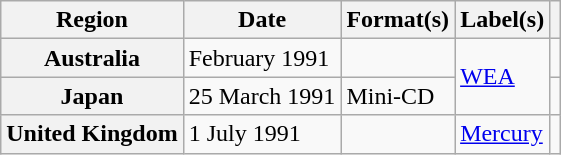<table class="wikitable plainrowheaders">
<tr>
<th scope="col">Region</th>
<th scope="col">Date</th>
<th scope="col">Format(s)</th>
<th scope="col">Label(s)</th>
<th scope="col"></th>
</tr>
<tr>
<th scope="row">Australia</th>
<td>February 1991</td>
<td></td>
<td rowspan="2"><a href='#'>WEA</a></td>
<td></td>
</tr>
<tr>
<th scope="row">Japan</th>
<td>25 March 1991</td>
<td>Mini-CD</td>
<td></td>
</tr>
<tr>
<th scope="row">United Kingdom</th>
<td>1 July 1991</td>
<td></td>
<td><a href='#'>Mercury</a></td>
<td></td>
</tr>
</table>
